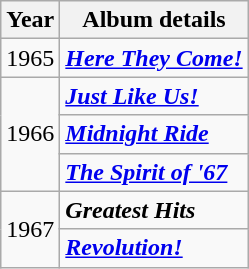<table class="wikitable">
<tr>
<th>Year</th>
<th>Album details</th>
</tr>
<tr>
<td>1965</td>
<td><strong><em><a href='#'>Here They Come!</a></em></strong></td>
</tr>
<tr>
<td rowspan="3">1966</td>
<td><strong><em><a href='#'>Just Like Us!</a></em></strong></td>
</tr>
<tr>
<td><strong><em><a href='#'>Midnight Ride</a></em></strong></td>
</tr>
<tr>
<td><strong><em><a href='#'>The Spirit of '67</a></em></strong></td>
</tr>
<tr>
<td rowspan="2">1967</td>
<td><strong><em>Greatest Hits</em></strong></td>
</tr>
<tr>
<td><strong><em><a href='#'>Revolution!</a></em></strong></td>
</tr>
</table>
